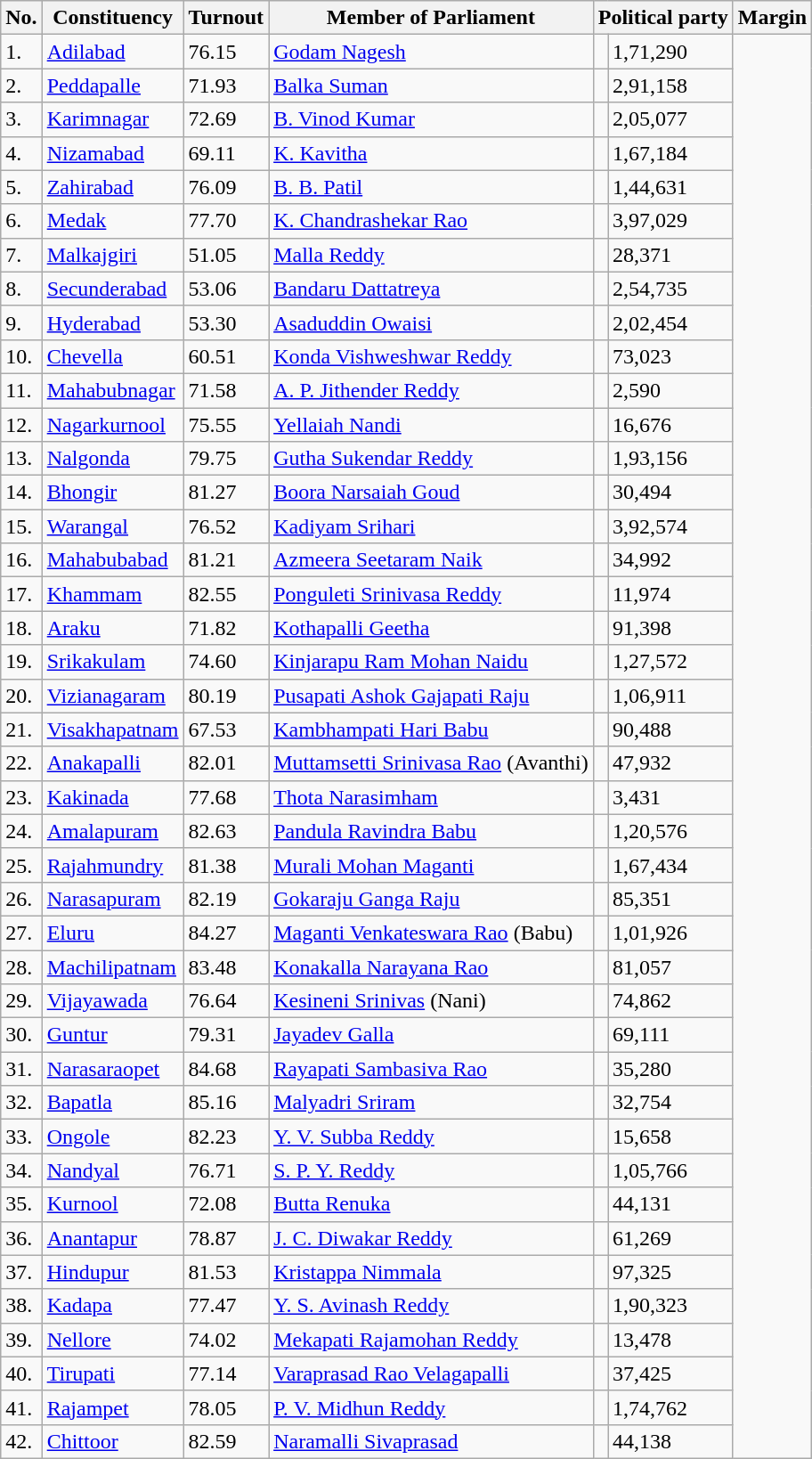<table class="wikitable sortable">
<tr>
<th>No.</th>
<th>Constituency</th>
<th>Turnout</th>
<th>Member of Parliament</th>
<th Colspan="2">Political party</th>
<th>Margin</th>
</tr>
<tr>
<td>1.</td>
<td><a href='#'>Adilabad</a></td>
<td>76.15 </td>
<td><a href='#'>Godam Nagesh</a></td>
<td></td>
<td>1,71,290</td>
</tr>
<tr>
<td>2.</td>
<td><a href='#'>Peddapalle</a></td>
<td>71.93 </td>
<td><a href='#'>Balka Suman</a></td>
<td></td>
<td>2,91,158</td>
</tr>
<tr>
<td>3.</td>
<td><a href='#'>Karimnagar</a></td>
<td>72.69 </td>
<td><a href='#'>B. Vinod Kumar</a></td>
<td></td>
<td>2,05,077</td>
</tr>
<tr>
<td>4.</td>
<td><a href='#'>Nizamabad</a></td>
<td>69.11 </td>
<td><a href='#'>K. Kavitha</a></td>
<td></td>
<td>1,67,184</td>
</tr>
<tr>
<td>5.</td>
<td><a href='#'>Zahirabad</a></td>
<td>76.09 </td>
<td><a href='#'>B. B. Patil</a></td>
<td></td>
<td>1,44,631</td>
</tr>
<tr>
<td>6.</td>
<td><a href='#'>Medak</a></td>
<td>77.70 </td>
<td><a href='#'>K. Chandrashekar Rao</a></td>
<td></td>
<td>3,97,029</td>
</tr>
<tr>
<td>7.</td>
<td><a href='#'>Malkajgiri</a></td>
<td>51.05 </td>
<td><a href='#'>Malla Reddy</a></td>
<td></td>
<td>28,371</td>
</tr>
<tr>
<td>8.</td>
<td><a href='#'>Secunderabad</a></td>
<td>53.06 </td>
<td><a href='#'>Bandaru Dattatreya</a></td>
<td></td>
<td>2,54,735</td>
</tr>
<tr>
<td>9.</td>
<td><a href='#'>Hyderabad</a></td>
<td>53.30 </td>
<td><a href='#'>Asaduddin Owaisi</a></td>
<td></td>
<td>2,02,454</td>
</tr>
<tr>
<td>10.</td>
<td><a href='#'>Chevella</a></td>
<td>60.51 </td>
<td><a href='#'>Konda Vishweshwar Reddy</a></td>
<td></td>
<td>73,023</td>
</tr>
<tr>
<td>11.</td>
<td><a href='#'>Mahabubnagar</a></td>
<td>71.58 </td>
<td><a href='#'>A. P. Jithender Reddy</a></td>
<td></td>
<td>2,590</td>
</tr>
<tr>
<td>12.</td>
<td><a href='#'>Nagarkurnool</a></td>
<td>75.55 </td>
<td><a href='#'>Yellaiah Nandi</a></td>
<td></td>
<td>16,676</td>
</tr>
<tr>
<td>13.</td>
<td><a href='#'>Nalgonda</a></td>
<td>79.75 </td>
<td><a href='#'>Gutha Sukendar Reddy</a></td>
<td></td>
<td>1,93,156</td>
</tr>
<tr>
<td>14.</td>
<td><a href='#'>Bhongir</a></td>
<td>81.27 </td>
<td><a href='#'>Boora Narsaiah Goud</a></td>
<td></td>
<td>30,494</td>
</tr>
<tr>
<td>15.</td>
<td><a href='#'>Warangal</a></td>
<td>76.52 </td>
<td><a href='#'>Kadiyam Srihari</a></td>
<td></td>
<td>3,92,574</td>
</tr>
<tr>
<td>16.</td>
<td><a href='#'>Mahabubabad</a></td>
<td>81.21 </td>
<td><a href='#'>Azmeera Seetaram Naik</a></td>
<td></td>
<td>34,992</td>
</tr>
<tr>
<td>17.</td>
<td><a href='#'>Khammam</a></td>
<td>82.55 </td>
<td><a href='#'>Ponguleti Srinivasa Reddy</a></td>
<td></td>
<td>11,974</td>
</tr>
<tr>
<td>18.</td>
<td><a href='#'>Araku</a></td>
<td>71.82 </td>
<td><a href='#'>Kothapalli Geetha</a></td>
<td></td>
<td>91,398</td>
</tr>
<tr>
<td>19.</td>
<td><a href='#'>Srikakulam</a></td>
<td>74.60 </td>
<td><a href='#'>Kinjarapu Ram Mohan Naidu</a></td>
<td></td>
<td>1,27,572</td>
</tr>
<tr>
<td>20.</td>
<td><a href='#'>Vizianagaram</a></td>
<td>80.19 </td>
<td><a href='#'>Pusapati Ashok Gajapati Raju</a></td>
<td></td>
<td>1,06,911</td>
</tr>
<tr>
<td>21.</td>
<td><a href='#'>Visakhapatnam</a></td>
<td>67.53 </td>
<td><a href='#'>Kambhampati Hari Babu</a></td>
<td></td>
<td>90,488</td>
</tr>
<tr>
<td>22.</td>
<td><a href='#'>Anakapalli</a></td>
<td>82.01 </td>
<td><a href='#'>Muttamsetti Srinivasa Rao</a> (Avanthi)</td>
<td></td>
<td>47,932</td>
</tr>
<tr>
<td>23.</td>
<td><a href='#'>Kakinada</a></td>
<td>77.68 </td>
<td><a href='#'>Thota Narasimham</a></td>
<td></td>
<td>3,431</td>
</tr>
<tr>
<td>24.</td>
<td><a href='#'>Amalapuram</a></td>
<td>82.63 </td>
<td><a href='#'>Pandula Ravindra Babu</a></td>
<td></td>
<td>1,20,576</td>
</tr>
<tr>
<td>25.</td>
<td><a href='#'>Rajahmundry</a></td>
<td>81.38 </td>
<td><a href='#'>Murali Mohan Maganti</a></td>
<td></td>
<td>1,67,434</td>
</tr>
<tr>
<td>26.</td>
<td><a href='#'>Narasapuram</a></td>
<td>82.19 </td>
<td><a href='#'>Gokaraju Ganga Raju</a></td>
<td></td>
<td>85,351</td>
</tr>
<tr>
<td>27.</td>
<td><a href='#'>Eluru</a></td>
<td>84.27 </td>
<td><a href='#'>Maganti Venkateswara Rao</a> (Babu)</td>
<td></td>
<td>1,01,926</td>
</tr>
<tr>
<td>28.</td>
<td><a href='#'>Machilipatnam</a></td>
<td>83.48 </td>
<td><a href='#'>Konakalla Narayana Rao</a></td>
<td></td>
<td>81,057</td>
</tr>
<tr>
<td>29.</td>
<td><a href='#'>Vijayawada</a></td>
<td>76.64 </td>
<td><a href='#'>Kesineni Srinivas</a> (Nani)</td>
<td></td>
<td>74,862</td>
</tr>
<tr>
<td>30.</td>
<td><a href='#'>Guntur</a></td>
<td>79.31 </td>
<td><a href='#'>Jayadev Galla</a></td>
<td></td>
<td>69,111</td>
</tr>
<tr>
<td>31.</td>
<td><a href='#'>Narasaraopet</a></td>
<td>84.68 </td>
<td><a href='#'>Rayapati Sambasiva Rao</a></td>
<td></td>
<td>35,280</td>
</tr>
<tr>
<td>32.</td>
<td><a href='#'>Bapatla</a></td>
<td>85.16 </td>
<td><a href='#'>Malyadri Sriram</a></td>
<td></td>
<td>32,754</td>
</tr>
<tr>
<td>33.</td>
<td><a href='#'>Ongole</a></td>
<td>82.23 </td>
<td><a href='#'>Y. V. Subba Reddy</a></td>
<td></td>
<td>15,658</td>
</tr>
<tr>
<td>34.</td>
<td><a href='#'>Nandyal</a></td>
<td>76.71 </td>
<td><a href='#'>S. P. Y. Reddy</a></td>
<td></td>
<td>1,05,766</td>
</tr>
<tr>
<td>35.</td>
<td><a href='#'>Kurnool</a></td>
<td>72.08 </td>
<td><a href='#'>Butta Renuka</a></td>
<td></td>
<td>44,131</td>
</tr>
<tr>
<td>36.</td>
<td><a href='#'>Anantapur</a></td>
<td>78.87 </td>
<td><a href='#'>J. C. Diwakar Reddy</a></td>
<td></td>
<td>61,269</td>
</tr>
<tr>
<td>37.</td>
<td><a href='#'>Hindupur</a></td>
<td>81.53 </td>
<td><a href='#'>Kristappa Nimmala</a></td>
<td></td>
<td>97,325</td>
</tr>
<tr>
<td>38.</td>
<td><a href='#'>Kadapa</a></td>
<td>77.47 </td>
<td><a href='#'>Y. S. Avinash Reddy</a></td>
<td></td>
<td>1,90,323</td>
</tr>
<tr>
<td>39.</td>
<td><a href='#'>Nellore</a></td>
<td>74.02 </td>
<td><a href='#'>Mekapati Rajamohan Reddy</a></td>
<td></td>
<td>13,478</td>
</tr>
<tr>
<td>40.</td>
<td><a href='#'>Tirupati</a></td>
<td>77.14 </td>
<td><a href='#'>Varaprasad Rao Velagapalli</a></td>
<td></td>
<td>37,425</td>
</tr>
<tr>
<td>41.</td>
<td><a href='#'>Rajampet</a></td>
<td>78.05 </td>
<td><a href='#'>P. V. Midhun Reddy</a></td>
<td></td>
<td>1,74,762</td>
</tr>
<tr>
<td>42.</td>
<td><a href='#'>Chittoor</a></td>
<td>82.59 </td>
<td><a href='#'>Naramalli Sivaprasad</a></td>
<td></td>
<td>44,138</td>
</tr>
</table>
